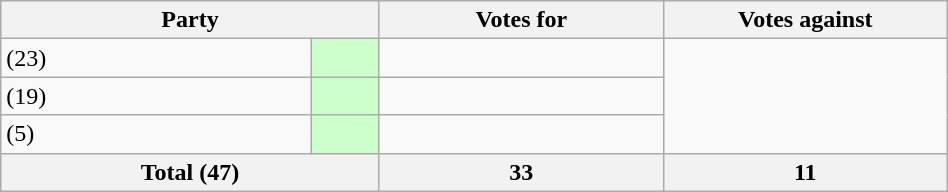<table class="wikitable" style="float:right; width:50%;">
<tr>
<th style="width:20%;" colspan="2">Party</th>
<th style="width:15%;">Votes for</th>
<th style="width:15%;">Votes against</th>
</tr>
<tr>
<td> (23)</td>
<td style="background-color:#CCFFCC;"></td>
<td></td>
</tr>
<tr>
<td> (19)</td>
<td style="background-color:#CCFFCC;"></td>
<td></td>
</tr>
<tr>
<td> (5)</td>
<td style="background-color:#CCFFCC;"></td>
<td></td>
</tr>
<tr>
<th colspan=2>Total (47)</th>
<th>33</th>
<th>11</th>
</tr>
</table>
